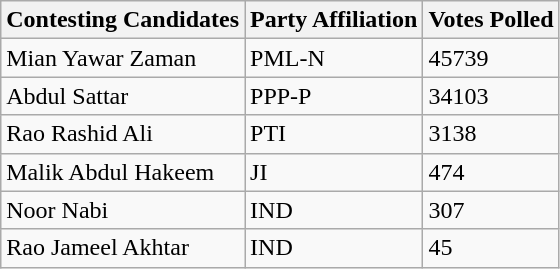<table class="wikitable sortable">
<tr>
<th>Contesting Candidates</th>
<th>Party Affiliation</th>
<th>Votes Polled</th>
</tr>
<tr>
<td>Mian Yawar Zaman</td>
<td>PML-N</td>
<td>45739</td>
</tr>
<tr>
<td>Abdul Sattar</td>
<td>PPP-P</td>
<td>34103</td>
</tr>
<tr>
<td>Rao Rashid Ali</td>
<td>PTI</td>
<td>3138</td>
</tr>
<tr>
<td>Malik Abdul Hakeem</td>
<td>JI</td>
<td>474</td>
</tr>
<tr>
<td>Noor Nabi</td>
<td>IND</td>
<td>307</td>
</tr>
<tr>
<td>Rao Jameel Akhtar</td>
<td>IND</td>
<td>45</td>
</tr>
</table>
